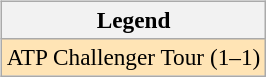<table>
<tr valign=top>
<td><br><table class=wikitable style=font-size:97%>
<tr>
<th>Legend</th>
</tr>
<tr bgcolor=moccasin>
<td>ATP Challenger Tour (1–1)</td>
</tr>
</table>
</td>
<td></td>
</tr>
</table>
